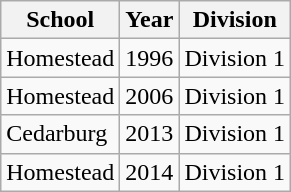<table class="wikitable">
<tr>
<th>School</th>
<th>Year</th>
<th>Division</th>
</tr>
<tr>
<td>Homestead</td>
<td>1996</td>
<td>Division 1</td>
</tr>
<tr>
<td>Homestead</td>
<td>2006</td>
<td>Division 1</td>
</tr>
<tr>
<td>Cedarburg</td>
<td>2013</td>
<td>Division 1</td>
</tr>
<tr>
<td>Homestead</td>
<td>2014</td>
<td>Division 1</td>
</tr>
</table>
